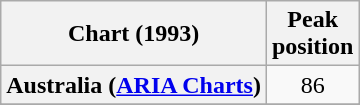<table class="wikitable sortable plainrowheaders">
<tr>
<th scope="col">Chart (1993)</th>
<th scope="col">Peak<br>position</th>
</tr>
<tr>
<th scope="row">Australia (<a href='#'>ARIA Charts</a>)</th>
<td style="text-align:center;">86</td>
</tr>
<tr>
</tr>
<tr>
</tr>
</table>
